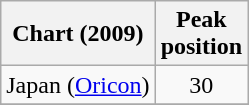<table class="wikitable">
<tr>
<th align="left">Chart (2009)</th>
<th align="left">Peak<br>position</th>
</tr>
<tr>
<td align="left">Japan (<a href='#'>Oricon</a>)</td>
<td align="center">30</td>
</tr>
<tr>
</tr>
</table>
